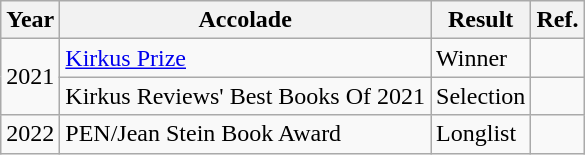<table class="wikitable sortable">
<tr>
<th>Year</th>
<th>Accolade</th>
<th>Result</th>
<th>Ref.</th>
</tr>
<tr>
<td rowspan="2">2021</td>
<td><a href='#'>Kirkus Prize</a></td>
<td>Winner</td>
<td></td>
</tr>
<tr>
<td>Kirkus Reviews' Best Books Of 2021</td>
<td>Selection</td>
<td></td>
</tr>
<tr>
<td>2022</td>
<td>PEN/Jean Stein Book Award</td>
<td>Longlist</td>
<td></td>
</tr>
</table>
